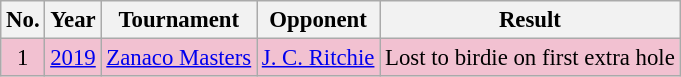<table class="wikitable" style="font-size:95%;">
<tr>
<th>No.</th>
<th>Year</th>
<th>Tournament</th>
<th>Opponent</th>
<th>Result</th>
</tr>
<tr style="background:#F2C1D1;">
<td align=center>1</td>
<td><a href='#'>2019</a></td>
<td><a href='#'>Zanaco Masters</a></td>
<td> <a href='#'>J. C. Ritchie</a></td>
<td>Lost to birdie on first extra hole</td>
</tr>
</table>
